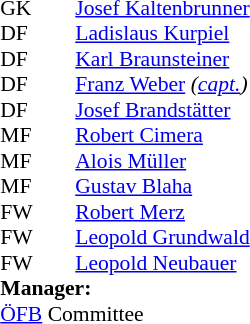<table style="font-size:90%; margin:0.2em auto;" cellspacing="0" cellpadding="0">
<tr>
<th width="25"></th>
<th width="25"></th>
</tr>
<tr>
<td>GK</td>
<td><strong> </strong></td>
<td><a href='#'>Josef Kaltenbrunner</a></td>
</tr>
<tr>
<td>DF</td>
<td><strong> </strong></td>
<td><a href='#'>Ladislaus Kurpiel</a></td>
</tr>
<tr>
<td>DF</td>
<td><strong> </strong></td>
<td><a href='#'>Karl Braunsteiner</a></td>
</tr>
<tr>
<td>DF</td>
<td><strong> </strong></td>
<td><a href='#'>Franz Weber</a> <em>(<a href='#'>capt.</a>)</em></td>
</tr>
<tr>
<td>DF</td>
<td><strong> </strong></td>
<td><a href='#'>Josef Brandstätter</a></td>
</tr>
<tr>
<td>MF</td>
<td><strong> </strong></td>
<td><a href='#'>Robert Cimera</a></td>
</tr>
<tr>
<td>MF</td>
<td><strong> </strong></td>
<td><a href='#'>Alois Müller</a></td>
</tr>
<tr>
<td>MF</td>
<td><strong> </strong></td>
<td><a href='#'>Gustav Blaha</a></td>
</tr>
<tr>
<td>FW</td>
<td><strong> </strong></td>
<td><a href='#'>Robert Merz</a></td>
</tr>
<tr>
<td>FW</td>
<td><strong> </strong></td>
<td><a href='#'>Leopold Grundwald</a></td>
</tr>
<tr>
<td>FW</td>
<td><strong> </strong></td>
<td><a href='#'>Leopold Neubauer</a></td>
</tr>
<tr>
<td colspan=3><strong>Manager:</strong></td>
</tr>
<tr>
<td colspan=4> <a href='#'>ÖFB</a> Committee</td>
</tr>
</table>
